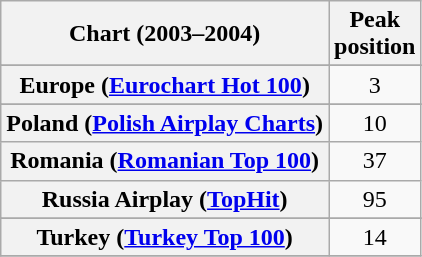<table class="wikitable sortable plainrowheaders" style="text-align:center">
<tr>
<th scope="col">Chart (2003–2004)</th>
<th scope="col">Peak<br>position</th>
</tr>
<tr>
</tr>
<tr>
</tr>
<tr>
</tr>
<tr>
</tr>
<tr>
</tr>
<tr>
<th scope="row">Europe (<a href='#'>Eurochart Hot 100</a>)</th>
<td>3</td>
</tr>
<tr>
</tr>
<tr>
</tr>
<tr>
</tr>
<tr>
</tr>
<tr>
</tr>
<tr>
</tr>
<tr>
</tr>
<tr>
<th scope="row">Poland (<a href='#'>Polish Airplay Charts</a>)</th>
<td>10</td>
</tr>
<tr>
<th scope="row">Romania (<a href='#'>Romanian Top 100</a>)</th>
<td>37</td>
</tr>
<tr>
<th scope="row">Russia Airplay (<a href='#'>TopHit</a>)</th>
<td>95</td>
</tr>
<tr>
</tr>
<tr>
</tr>
<tr>
</tr>
<tr>
<th scope="row">Turkey (<a href='#'>Turkey Top 100</a>)</th>
<td>14</td>
</tr>
<tr>
</tr>
</table>
